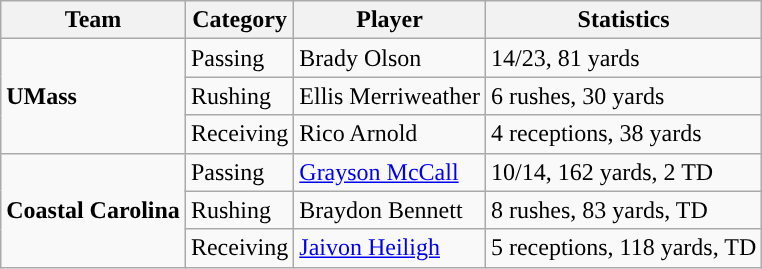<table class="wikitable" style="float: left;">
<tr>
<th>Team</th>
<th>Category</th>
<th>Player</th>
<th>Statistics</th>
</tr>
<tr>
<td rowspan=3><strong>UMass</strong></td>
<td>Passing</td>
<td>Brady Olson</td>
<td>14/23, 81 yards</td>
</tr>
<tr>
<td>Rushing</td>
<td>Ellis Merriweather</td>
<td>6 rushes, 30 yards</td>
</tr>
<tr>
<td>Receiving</td>
<td>Rico Arnold</td>
<td>4 receptions, 38 yards</td>
</tr>
<tr>
<td rowspan=3><strong>Coastal Carolina</strong></td>
<td>Passing</td>
<td><a href='#'>Grayson McCall</a></td>
<td>10/14, 162 yards, 2 TD</td>
</tr>
<tr>
<td>Rushing</td>
<td>Braydon Bennett</td>
<td>8 rushes, 83 yards, TD</td>
</tr>
<tr>
<td>Receiving</td>
<td><a href='#'>Jaivon Heiligh</a></td>
<td>5 receptions, 118 yards, TD</td>
</tr>
</table>
